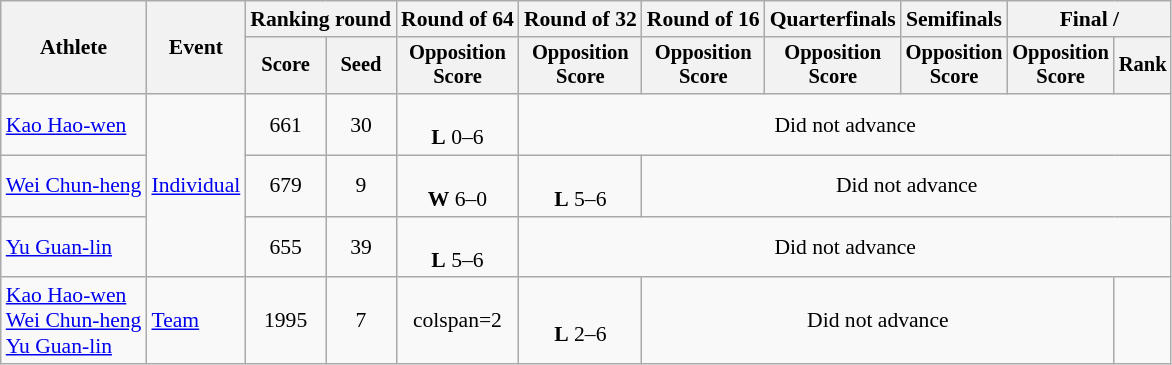<table class="wikitable" style="font-size:90%">
<tr>
<th rowspan=2>Athlete</th>
<th rowspan=2>Event</th>
<th colspan="2">Ranking round</th>
<th>Round of 64</th>
<th>Round of 32</th>
<th>Round of 16</th>
<th>Quarterfinals</th>
<th>Semifinals</th>
<th colspan="2">Final / </th>
</tr>
<tr style="font-size:95%">
<th>Score</th>
<th>Seed</th>
<th>Opposition<br>Score</th>
<th>Opposition<br>Score</th>
<th>Opposition<br>Score</th>
<th>Opposition<br>Score</th>
<th>Opposition<br>Score</th>
<th>Opposition<br>Score</th>
<th>Rank</th>
</tr>
<tr align=center>
<td align=left><a href='#'>Kao Hao-wen</a></td>
<td align=left rowspan=3><a href='#'>Individual</a></td>
<td>661</td>
<td>30</td>
<td><br><strong>L</strong> 0–6</td>
<td colspan="6">Did not advance</td>
</tr>
<tr align=center>
<td align=left><a href='#'>Wei Chun-heng</a></td>
<td>679</td>
<td>9</td>
<td><br><strong>W</strong> 6–0</td>
<td><br><strong>L</strong> 5–6</td>
<td colspan=5>Did not advance</td>
</tr>
<tr align=center>
<td align=left><a href='#'>Yu Guan-lin</a></td>
<td>655</td>
<td>39</td>
<td><br><strong>L</strong> 5–6</td>
<td colspan="6">Did not advance</td>
</tr>
<tr align=center>
<td align=left><a href='#'>Kao Hao-wen</a><br><a href='#'>Wei Chun-heng</a><br><a href='#'>Yu Guan-lin</a></td>
<td align=left><a href='#'>Team</a></td>
<td>1995</td>
<td>7</td>
<td>colspan=2 </td>
<td><br><strong>L</strong> 2–6</td>
<td colspan=4>Did not advance</td>
</tr>
</table>
